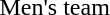<table>
<tr>
<td>Men's team</td>
<td valign="top"><br></td>
<td valign="top"><br></td>
<td valign="top"><br></td>
</tr>
</table>
